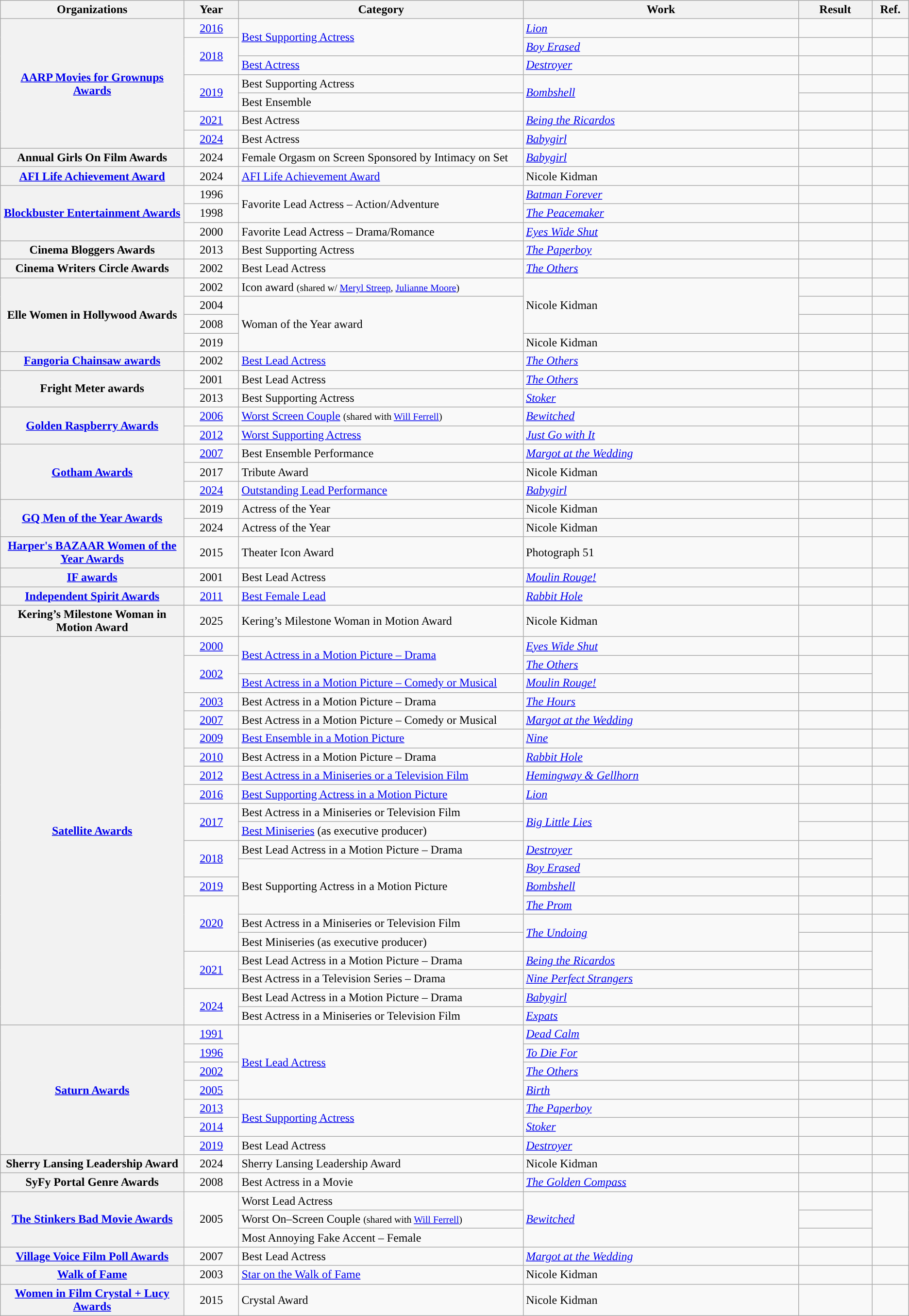<table class="wikitable sortable plainrowheaders">
<tr>
<th scope="col" style="width:20%;">Organizations</th>
<th scope="col" style="width:6%;">Year</th>
<th scope="col" style="width:31%;">Category</th>
<th scope="col" style="width:30%;">Work</th>
<th scope="col" style="width:8%;">Result</th>
<th scope="col" style="width:4%;" class="unsortable">Ref.</th>
</tr>
<tr>
<th rowspan="7" scope="row"><a href='#'>AARP Movies for Grownups Awards</a></th>
<td style="text-align:center;"><a href='#'>2016</a></td>
<td rowspan="2"><a href='#'>Best Supporting Actress</a></td>
<td><em><a href='#'>Lion</a></em></td>
<td></td>
<td align="center"></td>
</tr>
<tr>
<td style="text-align:center;", rowspan="2"><a href='#'>2018</a></td>
<td><em><a href='#'>Boy Erased</a></em></td>
<td></td>
<td align="center"></td>
</tr>
<tr>
<td><a href='#'>Best Actress</a></td>
<td><em><a href='#'>Destroyer</a></em></td>
<td></td>
<td align="center"></td>
</tr>
<tr>
<td style="text-align:center;", rowspan="2"><a href='#'>2019</a></td>
<td>Best Supporting Actress</td>
<td rowspan="2"><em><a href='#'>Bombshell</a></em></td>
<td></td>
<td align="center"></td>
</tr>
<tr>
<td>Best Ensemble</td>
<td></td>
<td align="center"></td>
</tr>
<tr>
<td style="text-align:center;"><a href='#'>2021</a></td>
<td>Best Actress</td>
<td><em><a href='#'>Being the Ricardos</a></em></td>
<td></td>
<td align="center"></td>
</tr>
<tr>
<td style="text-align:center;"><a href='#'>2024</a></td>
<td>Best Actress</td>
<td><em><a href='#'>Babygirl</a></em></td>
<td></td>
<td align="center"></td>
</tr>
<tr>
<th rowspan="1" scope="row">Annual Girls On Film Awards</th>
<td style="text-align:center;">2024</td>
<td>Female Orgasm on Screen Sponsored by Intimacy on Set</td>
<td><em><a href='#'>Babygirl</a></em></td>
<td></td>
<td align="center"></td>
</tr>
<tr>
<th rowspan="1" scope="row"><a href='#'>AFI Life Achievement Award</a></th>
<td style="text-align:center;">2024</td>
<td><a href='#'>AFI Life Achievement Award</a></td>
<td>Nicole Kidman</td>
<td></td>
<td align="center"></td>
</tr>
<tr>
<th rowspan="3" scope="row"><a href='#'>Blockbuster Entertainment Awards</a></th>
<td style="text-align:center;">1996</td>
<td rowspan="2">Favorite Lead Actress – Action/Adventure</td>
<td><em><a href='#'>Batman Forever</a></em></td>
<td></td>
<td align="center"></td>
</tr>
<tr>
<td style="text-align:center;">1998</td>
<td><em><a href='#'>The Peacemaker</a></em></td>
<td></td>
<td align="center"></td>
</tr>
<tr>
<td style="text-align:center;">2000</td>
<td>Favorite Lead Actress – Drama/Romance</td>
<td><em><a href='#'>Eyes Wide Shut</a></em></td>
<td></td>
<td align="center"></td>
</tr>
<tr>
<th rowspan="1" scope="row">Cinema Bloggers Awards</th>
<td style="text-align:center;">2013</td>
<td>Best Supporting Actress</td>
<td><em><a href='#'>The Paperboy</a></em></td>
<td></td>
<td align="center"></td>
</tr>
<tr>
<th rowspan="1" scope="row">Cinema Writers Circle Awards</th>
<td style="text-align:center;">2002</td>
<td>Best Lead Actress</td>
<td><em><a href='#'>The Others</a></em></td>
<td></td>
<td align="center"></td>
</tr>
<tr>
<th rowspan="4" scope="row">Elle Women in Hollywood Awards</th>
<td style="text-align:center;">2002</td>
<td>Icon award <small>(shared w/ <a href='#'>Meryl Streep</a>, <a href='#'>Julianne Moore</a>)</small></td>
<td rowspan="3">Nicole Kidman</td>
<td></td>
<td></td>
</tr>
<tr>
<td style="text-align:center;">2004</td>
<td rowspan="3">Woman of the Year award</td>
<td></td>
<td></td>
</tr>
<tr>
<td style="text-align:center;">2008</td>
<td></td>
<td></td>
</tr>
<tr>
<td style="text-align:center;">2019</td>
<td rowspan="1">Nicole Kidman</td>
<td></td>
<td></td>
</tr>
<tr>
<th rowspan="1" scope="row"><a href='#'>Fangoria Chainsaw awards</a></th>
<td style="text-align:center;">2002</td>
<td><a href='#'>Best Lead Actress</a></td>
<td><em><a href='#'>The Others</a></em></td>
<td></td>
<td align="center"></td>
</tr>
<tr>
<th rowspan="2" scope="row">Fright Meter awards</th>
<td style="text-align:center;">2001</td>
<td>Best Lead Actress</td>
<td><em><a href='#'>The Others</a></em></td>
<td></td>
<td align="center"></td>
</tr>
<tr>
<td style="text-align:center;">2013</td>
<td>Best Supporting Actress</td>
<td><em><a href='#'>Stoker</a></em></td>
<td></td>
<td align="center"></td>
</tr>
<tr>
<th rowspan="2" scope="row"><a href='#'>Golden Raspberry Awards</a></th>
<td style="text-align:center;"><a href='#'>2006</a></td>
<td><a href='#'>Worst Screen Couple</a> <small>(shared with <a href='#'>Will Ferrell</a>)</small></td>
<td><em><a href='#'>Bewitched</a></em></td>
<td></td>
<td></td>
</tr>
<tr>
<td style="text-align:center;"><a href='#'>2012</a></td>
<td><a href='#'>Worst Supporting Actress</a></td>
<td><em><a href='#'>Just Go with It</a></em></td>
<td></td>
<td></td>
</tr>
<tr>
<th rowspan="3" scope="row"><a href='#'>Gotham Awards</a></th>
<td style="text-align:center;"><a href='#'>2007</a></td>
<td>Best Ensemble Performance</td>
<td><em><a href='#'>Margot at the Wedding</a></em></td>
<td></td>
<td align="center"></td>
</tr>
<tr>
<td style="text-align:center;">2017</td>
<td>Tribute Award</td>
<td>Nicole Kidman</td>
<td></td>
<td align="center"></td>
</tr>
<tr>
<td style="text-align:center;"><a href='#'>2024</a></td>
<td><a href='#'>Outstanding Lead Performance</a></td>
<td><em><a href='#'>Babygirl</a></em></td>
<td></td>
<td align="center"></td>
</tr>
<tr>
<th rowspan="2" scope="row"><a href='#'>GQ Men of the Year Awards</a></th>
<td style="text-align:center;">2019</td>
<td>Actress of the Year</td>
<td>Nicole Kidman</td>
<td></td>
<td align="center"></td>
</tr>
<tr>
<td style="text-align:center;">2024</td>
<td>Actress of the Year</td>
<td>Nicole Kidman</td>
<td></td>
<td align="center"></td>
</tr>
<tr>
<th rowspan="1" scope="row"><a href='#'>Harper's BAZAAR Women of the Year Awards</a></th>
<td style="text-align:center;">2015</td>
<td>Theater Icon Award</td>
<td>Photograph 51</td>
<td></td>
<td align="center"></td>
</tr>
<tr>
<th rowspan="1" scope="row"><a href='#'>IF awards</a></th>
<td style="text-align:center;">2001</td>
<td>Best Lead Actress</td>
<td><em><a href='#'>Moulin Rouge!</a></em></td>
<td></td>
<td align="center"></td>
</tr>
<tr>
<th rowspan="1" scope="row"><a href='#'>Independent Spirit Awards</a></th>
<td style="text-align:center;"><a href='#'>2011</a></td>
<td><a href='#'>Best Female Lead</a></td>
<td><em><a href='#'>Rabbit Hole</a></em></td>
<td></td>
<td></td>
</tr>
<tr>
<th rowspan="1" scope="row">Kering’s Milestone Woman in Motion Award</th>
<td style="text-align:center;">2025</td>
<td>Kering’s Milestone Woman in Motion Award</td>
<td>Nicole Kidman</td>
<td></td>
<td align="center"></td>
</tr>
<tr>
<th rowspan="21" scope="row"><a href='#'>Satellite Awards</a></th>
<td style="text-align:center;"><a href='#'>2000</a></td>
<td rowspan="2"><a href='#'>Best Actress in a Motion Picture – Drama</a></td>
<td><em><a href='#'>Eyes Wide Shut</a></em></td>
<td></td>
<td></td>
</tr>
<tr>
<td style="text-align:center;", rowspan="2"><a href='#'>2002</a></td>
<td><em><a href='#'>The Others</a></em></td>
<td></td>
<td rowspan="2"></td>
</tr>
<tr>
<td><a href='#'>Best Actress in a Motion Picture – Comedy or Musical</a></td>
<td><em><a href='#'>Moulin Rouge!</a></em></td>
<td></td>
</tr>
<tr>
<td style="text-align:center;"><a href='#'>2003</a></td>
<td>Best Actress in a Motion Picture – Drama</td>
<td><em><a href='#'>The Hours</a></em></td>
<td></td>
<td></td>
</tr>
<tr>
<td style="text-align:center;"><a href='#'>2007</a></td>
<td>Best Actress in a Motion Picture – Comedy or Musical</td>
<td><em><a href='#'>Margot at the Wedding</a></em></td>
<td></td>
<td></td>
</tr>
<tr>
<td style="text-align:center;"><a href='#'>2009</a></td>
<td><a href='#'>Best Ensemble in a Motion Picture</a></td>
<td><em><a href='#'>Nine</a></em></td>
<td></td>
<td></td>
</tr>
<tr>
<td style="text-align:center;"><a href='#'>2010</a></td>
<td>Best Actress in a Motion Picture – Drama</td>
<td><em><a href='#'>Rabbit Hole</a></em></td>
<td></td>
<td></td>
</tr>
<tr>
<td style="text-align:center;"><a href='#'>2012</a></td>
<td><a href='#'>Best Actress in a Miniseries or a Television Film</a></td>
<td><em><a href='#'>Hemingway & Gellhorn</a></em></td>
<td></td>
<td></td>
</tr>
<tr>
<td style="text-align:center;"><a href='#'>2016</a></td>
<td><a href='#'>Best Supporting Actress in a Motion Picture</a></td>
<td><em><a href='#'>Lion</a></em></td>
<td></td>
<td></td>
</tr>
<tr>
<td style="text-align:center;", rowspan="2"><a href='#'>2017</a></td>
<td>Best Actress in a Miniseries or Television Film</td>
<td rowspan="2"><em><a href='#'>Big Little Lies</a></em></td>
<td></td>
<td></td>
</tr>
<tr>
<td><a href='#'>Best Miniseries</a> (as executive producer)</td>
<td></td>
<td></td>
</tr>
<tr>
<td style="text-align:center;", rowspan="2"><a href='#'>2018</a></td>
<td>Best Lead Actress in a Motion Picture – Drama</td>
<td><em><a href='#'>Destroyer</a></em></td>
<td></td>
<td rowspan="2"></td>
</tr>
<tr>
<td rowspan="3">Best Supporting Actress in a Motion Picture</td>
<td><em><a href='#'>Boy Erased</a></em></td>
<td></td>
</tr>
<tr>
<td style="text-align:center;"><a href='#'>2019</a></td>
<td><em><a href='#'>Bombshell</a></em></td>
<td></td>
<td></td>
</tr>
<tr>
<td style="text-align:center;", rowspan="3"><a href='#'>2020</a></td>
<td><em><a href='#'>The Prom</a></em></td>
<td></td>
</tr>
<tr>
<td>Best Actress in a Miniseries or Television Film</td>
<td rowspan="2"><em><a href='#'>The Undoing</a></em></td>
<td></td>
<td></td>
</tr>
<tr>
<td>Best Miniseries (as executive producer)</td>
<td></td>
</tr>
<tr>
<td style="text-align:center;", rowspan="2"><a href='#'>2021</a></td>
<td>Best Lead Actress in a Motion Picture – Drama</td>
<td><em><a href='#'>Being the Ricardos</a></em></td>
<td></td>
</tr>
<tr>
<td>Best Actress in a Television Series – Drama</td>
<td><em><a href='#'>Nine Perfect Strangers</a></em></td>
<td></td>
</tr>
<tr>
<td style="text-align:center;", rowspan="2"><a href='#'>2024</a></td>
<td>Best Lead Actress in a Motion Picture – Drama</td>
<td><em><a href='#'>Babygirl</a></em></td>
<td></td>
<td style="text-align:center;" rowspan="2"></td>
</tr>
<tr>
<td>Best Actress in a Miniseries or Television Film</td>
<td><em><a href='#'>Expats</a></em></td>
<td></td>
</tr>
<tr>
<th rowspan="7" scope="row"><a href='#'>Saturn Awards</a></th>
<td style="text-align:center;"><a href='#'>1991</a></td>
<td rowspan="4"><a href='#'>Best Lead Actress</a></td>
<td><em><a href='#'>Dead Calm</a></em></td>
<td></td>
<td></td>
</tr>
<tr>
<td style="text-align:center;"><a href='#'>1996</a></td>
<td><em><a href='#'>To Die For</a></em></td>
<td></td>
<td></td>
</tr>
<tr>
<td style="text-align:center;"><a href='#'>2002</a></td>
<td><em><a href='#'>The Others</a></em></td>
<td></td>
<td></td>
</tr>
<tr>
<td style="text-align:center;"><a href='#'>2005</a></td>
<td><em><a href='#'>Birth</a></em></td>
<td></td>
<td></td>
</tr>
<tr>
<td style="text-align:center;"><a href='#'>2013</a></td>
<td rowspan="2"><a href='#'>Best Supporting Actress</a></td>
<td><em><a href='#'>The Paperboy</a></em></td>
<td></td>
<td></td>
</tr>
<tr>
<td style="text-align:center;"><a href='#'>2014</a></td>
<td><em><a href='#'>Stoker</a></em></td>
<td></td>
<td></td>
</tr>
<tr>
<td style="text-align:center;"><a href='#'>2019</a></td>
<td>Best Lead Actress</td>
<td><em><a href='#'>Destroyer</a></em></td>
<td></td>
<td></td>
</tr>
<tr>
<th rowspan="1" scope="row">Sherry Lansing Leadership Award</th>
<td style="text-align:center;">2024</td>
<td>Sherry Lansing Leadership Award</td>
<td>Nicole Kidman</td>
<td></td>
<td align="center"></td>
</tr>
<tr>
<th rowspan="1" scope="row">SyFy Portal Genre Awards</th>
<td style="text-align:center;">2008</td>
<td>Best Actress in a Movie</td>
<td><em><a href='#'>The Golden Compass</a></em></td>
<td></td>
<td align="center"></td>
</tr>
<tr>
<th rowspan="3" scope="row"><a href='#'>The Stinkers Bad Movie Awards</a></th>
<td style="text-align:center;", rowspan="3">2005</td>
<td>Worst Lead Actress</td>
<td rowspan="3"><em><a href='#'>Bewitched</a></em></td>
<td></td>
<td rowspan="3" , style="text-align:center"></td>
</tr>
<tr>
<td>Worst On–Screen Couple <small>(shared with <a href='#'>Will Ferrell</a>)</small></td>
<td></td>
</tr>
<tr>
<td>Most Annoying Fake Accent – Female</td>
<td></td>
</tr>
<tr>
<th rowspan="1" scope="row"><a href='#'>Village Voice Film Poll Awards</a></th>
<td style="text-align:center;">2007</td>
<td>Best Lead Actress</td>
<td><em><a href='#'>Margot at the Wedding</a></em></td>
<td></td>
<td align="center"></td>
</tr>
<tr>
<th rowspan="1" scope="row"><a href='#'>Walk of Fame</a></th>
<td style="text-align:center;">2003</td>
<td><a href='#'>Star on the Walk of Fame</a></td>
<td>Nicole Kidman</td>
<td></td>
<td align="center"></td>
</tr>
<tr>
<th rowspan="1" scope="row"><a href='#'>Women in Film Crystal + Lucy Awards</a></th>
<td style="text-align:center;">2015</td>
<td>Crystal Award</td>
<td>Nicole Kidman</td>
<td></td>
<td align="center"></td>
</tr>
</table>
